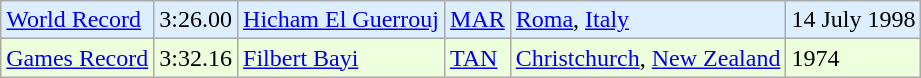<table class="wikitable">
<tr bgcolor = "ddeeff">
<td><a href='#'>World Record</a></td>
<td>3:26.00</td>
<td><a href='#'>Hicham El Guerrouj</a></td>
<td><a href='#'>MAR</a></td>
<td><a href='#'>Roma</a>, <a href='#'>Italy</a></td>
<td>14 July 1998</td>
</tr>
<tr bgcolor = "eeffdd">
<td><a href='#'>Games Record</a></td>
<td>3:32.16</td>
<td><a href='#'>Filbert Bayi</a></td>
<td><a href='#'>TAN</a></td>
<td><a href='#'>Christchurch</a>, <a href='#'>New Zealand</a></td>
<td>1974</td>
</tr>
</table>
